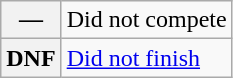<table class="wikitable">
<tr>
<th scope="row">—</th>
<td>Did not compete</td>
</tr>
<tr>
<th scope="row">DNF</th>
<td><a href='#'>Did not finish</a></td>
</tr>
</table>
